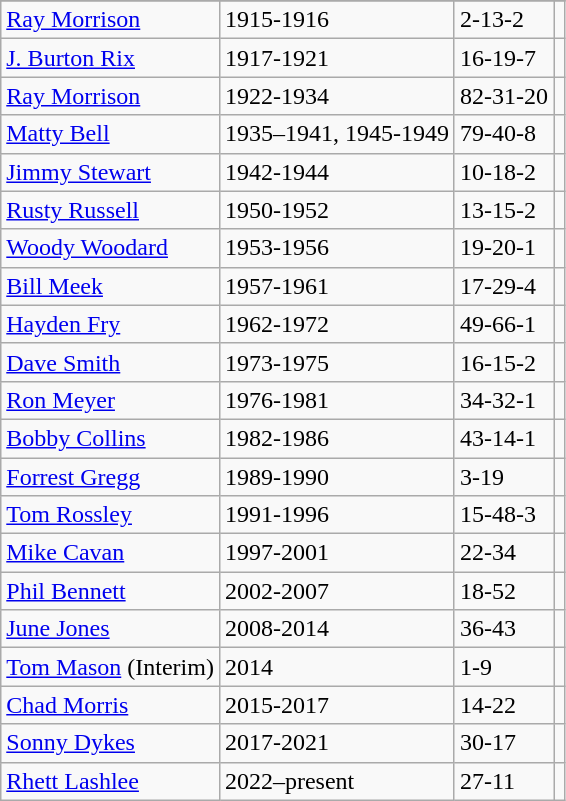<table class="wikitable">
<tr>
</tr>
<tr>
<td><a href='#'>Ray Morrison</a></td>
<td>1915-1916</td>
<td>2-13-2</td>
<td></td>
</tr>
<tr>
<td><a href='#'>J. Burton Rix</a></td>
<td>1917-1921</td>
<td>16-19-7</td>
<td></td>
</tr>
<tr>
<td><a href='#'>Ray Morrison</a></td>
<td>1922-1934</td>
<td>82-31-20</td>
<td></td>
</tr>
<tr>
<td><a href='#'>Matty Bell</a></td>
<td>1935–1941, 1945-1949</td>
<td>79-40-8</td>
<td></td>
</tr>
<tr>
<td><a href='#'>Jimmy Stewart</a></td>
<td>1942-1944</td>
<td>10-18-2</td>
<td></td>
</tr>
<tr>
<td><a href='#'>Rusty Russell</a></td>
<td>1950-1952</td>
<td>13-15-2</td>
<td></td>
</tr>
<tr>
<td><a href='#'>Woody Woodard</a></td>
<td>1953-1956</td>
<td>19-20-1</td>
<td></td>
</tr>
<tr>
<td><a href='#'>Bill Meek</a></td>
<td>1957-1961</td>
<td>17-29-4</td>
<td></td>
</tr>
<tr>
<td><a href='#'>Hayden Fry</a></td>
<td>1962-1972</td>
<td>49-66-1</td>
<td></td>
</tr>
<tr>
<td><a href='#'>Dave Smith</a></td>
<td>1973-1975</td>
<td>16-15-2</td>
<td></td>
</tr>
<tr>
<td><a href='#'>Ron Meyer</a></td>
<td>1976-1981</td>
<td>34-32-1</td>
<td></td>
</tr>
<tr>
<td><a href='#'>Bobby Collins</a></td>
<td>1982-1986</td>
<td>43-14-1</td>
<td></td>
</tr>
<tr>
<td><a href='#'>Forrest Gregg</a></td>
<td>1989-1990</td>
<td>3-19</td>
<td></td>
</tr>
<tr>
<td><a href='#'>Tom Rossley</a></td>
<td>1991-1996</td>
<td>15-48-3</td>
<td></td>
</tr>
<tr>
<td><a href='#'>Mike Cavan</a></td>
<td>1997-2001</td>
<td>22-34</td>
<td></td>
</tr>
<tr>
<td><a href='#'>Phil Bennett</a></td>
<td>2002-2007</td>
<td>18-52</td>
<td></td>
</tr>
<tr>
<td><a href='#'>June Jones</a></td>
<td>2008-2014</td>
<td>36-43</td>
<td></td>
</tr>
<tr>
<td><a href='#'>Tom Mason</a> (Interim)</td>
<td>2014</td>
<td>1-9</td>
<td></td>
</tr>
<tr>
<td><a href='#'>Chad Morris</a></td>
<td>2015-2017</td>
<td>14-22</td>
<td></td>
</tr>
<tr>
<td><a href='#'>Sonny Dykes</a></td>
<td>2017-2021</td>
<td>30-17</td>
<td></td>
</tr>
<tr>
<td><a href='#'>Rhett Lashlee</a></td>
<td>2022–present</td>
<td>27-11</td>
<td></td>
</tr>
</table>
